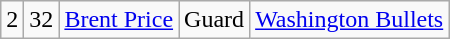<table class="wikitable" style="text-align:center">
<tr>
<td>2</td>
<td>32</td>
<td><a href='#'>Brent Price</a></td>
<td>Guard</td>
<td><a href='#'>Washington Bullets</a></td>
</tr>
</table>
